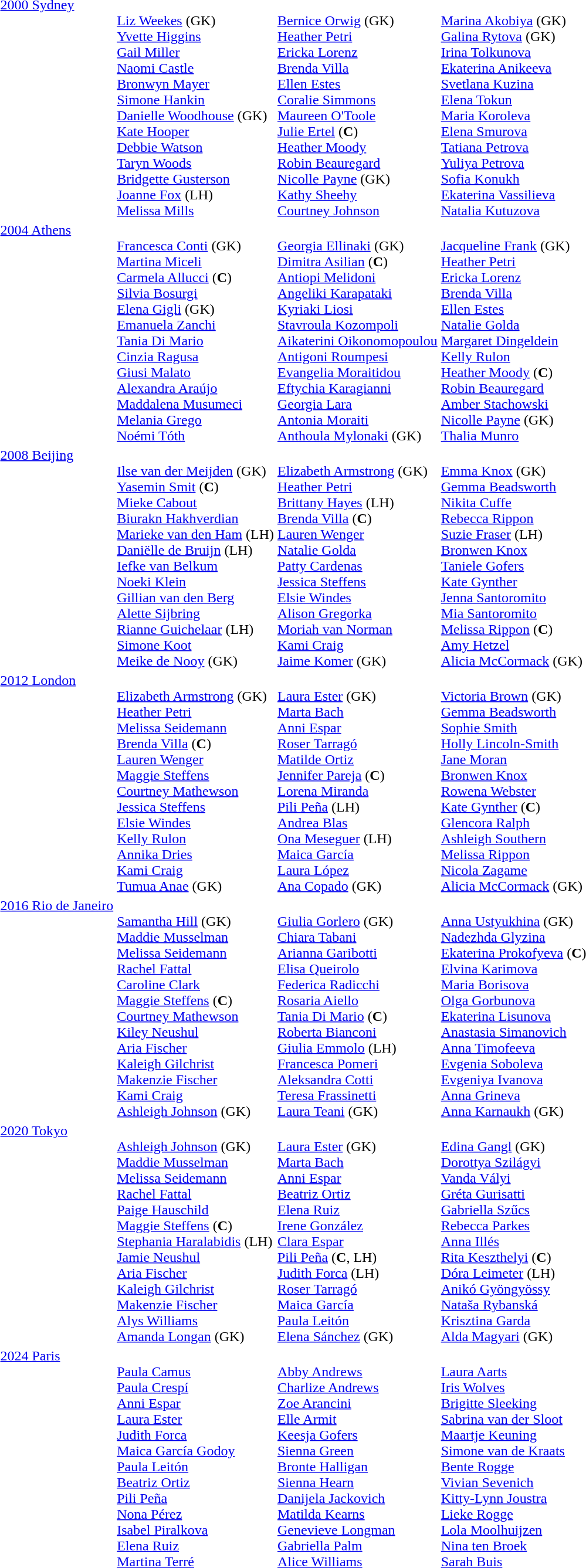<table>
<tr valign="top">
<td><a href='#'>2000 Sydney</a><br></td>
<td><br><a href='#'>Liz Weekes</a> (GK)<br><a href='#'>Yvette Higgins</a><br><a href='#'>Gail Miller</a><br><a href='#'>Naomi Castle</a><br><a href='#'>Bronwyn Mayer</a><br><a href='#'>Simone Hankin</a><br><a href='#'>Danielle Woodhouse</a> (GK)<br><a href='#'>Kate Hooper</a><br><a href='#'>Debbie Watson</a><br><a href='#'>Taryn Woods</a><br><a href='#'>Bridgette Gusterson</a><br><a href='#'>Joanne Fox</a> (LH)<br><a href='#'>Melissa Mills</a></td>
<td><br><a href='#'>Bernice Orwig</a> (GK)<br><a href='#'>Heather Petri</a><br><a href='#'>Ericka Lorenz</a><br><a href='#'>Brenda Villa</a><br><a href='#'>Ellen Estes</a><br><a href='#'>Coralie Simmons</a><br><a href='#'>Maureen O'Toole</a><br><a href='#'>Julie Ertel</a> (<strong>C</strong>)<br><a href='#'>Heather Moody</a><br><a href='#'>Robin Beauregard</a><br><a href='#'>Nicolle Payne</a> (GK)<br><a href='#'>Kathy Sheehy</a><br><a href='#'>Courtney Johnson</a></td>
<td><br><a href='#'>Marina Akobiya</a> (GK)<br><a href='#'>Galina Rytova</a> (GK)<br><a href='#'>Irina Tolkunova</a><br><a href='#'>Ekaterina Anikeeva</a><br><a href='#'>Svetlana Kuzina</a><br><a href='#'>Elena Tokun</a><br><a href='#'>Maria Koroleva</a><br><a href='#'>Elena Smurova</a><br><a href='#'>Tatiana Petrova</a><br><a href='#'>Yuliya Petrova</a><br><a href='#'>Sofia Konukh</a><br><a href='#'>Ekaterina Vassilieva</a><br><a href='#'>Natalia Kutuzova</a></td>
</tr>
<tr valign="top">
<td><a href='#'>2004 Athens</a><br></td>
<td><br><a href='#'>Francesca Conti</a> (GK)<br><a href='#'>Martina Miceli</a><br><a href='#'>Carmela Allucci</a> (<strong>C</strong>)<br><a href='#'>Silvia Bosurgi</a><br><a href='#'>Elena Gigli</a> (GK)<br><a href='#'>Emanuela Zanchi</a><br><a href='#'>Tania Di Mario</a><br><a href='#'>Cinzia Ragusa</a><br><a href='#'>Giusi Malato</a><br><a href='#'>Alexandra Araújo</a><br><a href='#'>Maddalena Musumeci</a><br><a href='#'>Melania Grego</a><br><a href='#'>Noémi Tóth</a></td>
<td><br><a href='#'>Georgia Ellinaki</a> (GK)<br><a href='#'>Dimitra Asilian</a> (<strong>C</strong>)<br><a href='#'>Antiopi Melidoni</a><br><a href='#'>Angeliki Karapataki</a><br><a href='#'>Kyriaki Liosi</a><br><a href='#'>Stavroula Kozompoli</a><br><a href='#'>Aikaterini Oikonomopoulou</a><br><a href='#'>Antigoni Roumpesi</a><br><a href='#'>Evangelia Moraitidou</a><br><a href='#'>Eftychia Karagianni</a><br><a href='#'>Georgia Lara</a><br><a href='#'>Antonia Moraiti</a><br><a href='#'>Anthoula Mylonaki</a> (GK)</td>
<td><br><a href='#'>Jacqueline Frank</a> (GK)<br><a href='#'>Heather Petri</a><br><a href='#'>Ericka Lorenz</a><br><a href='#'>Brenda Villa</a><br><a href='#'>Ellen Estes</a><br><a href='#'>Natalie Golda</a><br><a href='#'>Margaret Dingeldein</a><br><a href='#'>Kelly Rulon</a><br><a href='#'>Heather Moody</a> (<strong>C</strong>)<br><a href='#'>Robin Beauregard</a><br><a href='#'>Amber Stachowski</a><br><a href='#'>Nicolle Payne</a> (GK)<br><a href='#'>Thalia Munro</a></td>
</tr>
<tr valign="top">
<td><a href='#'>2008 Beijing</a><br></td>
<td valign=top><br><a href='#'>Ilse van der Meijden</a> (GK)<br><a href='#'>Yasemin Smit</a> (<strong>C</strong>)<br><a href='#'>Mieke Cabout</a><br><a href='#'>Biurakn Hakhverdian</a><br><a href='#'>Marieke van den Ham</a> (LH)<br><a href='#'>Daniëlle de Bruijn</a> (LH)<br><a href='#'>Iefke van Belkum</a><br><a href='#'>Noeki Klein</a><br><a href='#'>Gillian van den Berg</a><br><a href='#'>Alette Sijbring</a><br><a href='#'>Rianne Guichelaar</a> (LH)<br><a href='#'>Simone Koot</a><br><a href='#'>Meike de Nooy</a> (GK)</td>
<td><br><a href='#'>Elizabeth Armstrong</a> (GK)<br><a href='#'>Heather Petri</a><br><a href='#'>Brittany Hayes</a> (LH)<br><a href='#'>Brenda Villa</a> (<strong>C</strong>)<br><a href='#'>Lauren Wenger</a><br><a href='#'>Natalie Golda</a><br><a href='#'>Patty Cardenas</a><br><a href='#'>Jessica Steffens</a><br><a href='#'>Elsie Windes</a><br><a href='#'>Alison Gregorka</a><br><a href='#'>Moriah van Norman</a><br><a href='#'>Kami Craig</a><br><a href='#'>Jaime Komer</a> (GK)</td>
<td><br><a href='#'>Emma Knox</a> (GK)<br><a href='#'>Gemma Beadsworth</a><br><a href='#'>Nikita Cuffe</a><br><a href='#'>Rebecca Rippon</a><br><a href='#'>Suzie Fraser</a> (LH)<br><a href='#'>Bronwen Knox</a><br><a href='#'>Taniele Gofers</a><br><a href='#'>Kate Gynther</a><br><a href='#'>Jenna Santoromito</a><br><a href='#'>Mia Santoromito</a><br><a href='#'>Melissa Rippon</a> (<strong>C</strong>)<br><a href='#'>Amy Hetzel</a><br><a href='#'>Alicia McCormack</a> (GK)</td>
</tr>
<tr valign="top">
<td><a href='#'>2012 London</a><br></td>
<td><br><a href='#'>Elizabeth Armstrong</a> (GK)<br><a href='#'>Heather Petri</a><br><a href='#'>Melissa Seidemann</a><br><a href='#'>Brenda Villa</a> (<strong>C</strong>)<br><a href='#'>Lauren Wenger</a><br><a href='#'>Maggie Steffens</a><br><a href='#'>Courtney Mathewson</a><br><a href='#'>Jessica Steffens</a><br><a href='#'>Elsie Windes</a><br><a href='#'>Kelly Rulon</a><br><a href='#'>Annika Dries</a><br><a href='#'>Kami Craig</a><br><a href='#'>Tumua Anae</a> (GK)</td>
<td><br><a href='#'>Laura Ester</a> (GK)<br><a href='#'>Marta Bach</a><br><a href='#'>Anni Espar</a><br><a href='#'>Roser Tarragó</a><br><a href='#'>Matilde Ortiz</a><br><a href='#'>Jennifer Pareja</a> (<strong>C</strong>)<br><a href='#'>Lorena Miranda</a><br><a href='#'>Pili Peña</a> (LH)<br><a href='#'>Andrea Blas</a><br><a href='#'>Ona Meseguer</a> (LH)<br><a href='#'>Maica García</a><br><a href='#'>Laura López</a><br><a href='#'>Ana Copado</a> (GK)</td>
<td><br><a href='#'>Victoria Brown</a> (GK)<br><a href='#'>Gemma Beadsworth</a><br><a href='#'>Sophie Smith</a><br><a href='#'>Holly Lincoln-Smith</a><br><a href='#'>Jane Moran</a><br><a href='#'>Bronwen Knox</a><br><a href='#'>Rowena Webster</a><br><a href='#'>Kate Gynther</a> (<strong>C</strong>)<br><a href='#'>Glencora Ralph</a><br><a href='#'>Ashleigh Southern</a><br><a href='#'>Melissa Rippon</a><br><a href='#'>Nicola Zagame</a><br><a href='#'>Alicia McCormack</a> (GK)</td>
</tr>
<tr valign="top">
<td><a href='#'>2016 Rio de Janeiro</a><br></td>
<td><br><a href='#'>Samantha Hill</a> (GK)<br><a href='#'>Maddie Musselman</a><br><a href='#'>Melissa Seidemann</a><br><a href='#'>Rachel Fattal</a><br><a href='#'>Caroline Clark</a><br><a href='#'>Maggie Steffens</a> (<strong>C</strong>)<br><a href='#'>Courtney Mathewson</a><br><a href='#'>Kiley Neushul</a><br><a href='#'>Aria Fischer</a><br><a href='#'>Kaleigh Gilchrist</a><br><a href='#'>Makenzie Fischer</a><br><a href='#'>Kami Craig</a><br><a href='#'>Ashleigh Johnson</a> (GK)</td>
<td><br><a href='#'>Giulia Gorlero</a> (GK)<br><a href='#'>Chiara Tabani</a><br><a href='#'>Arianna Garibotti</a><br><a href='#'>Elisa Queirolo</a><br><a href='#'>Federica Radicchi</a><br><a href='#'>Rosaria Aiello</a><br><a href='#'>Tania Di Mario</a> (<strong>C</strong>)<br><a href='#'>Roberta Bianconi</a><br><a href='#'>Giulia Emmolo</a> (LH)<br><a href='#'>Francesca Pomeri</a><br><a href='#'>Aleksandra Cotti</a><br><a href='#'>Teresa Frassinetti</a><br><a href='#'>Laura Teani</a> (GK)</td>
<td><br><a href='#'>Anna Ustyukhina</a> (GK)<br><a href='#'>Nadezhda Glyzina</a><br><a href='#'>Ekaterina Prokofyeva</a> (<strong>C</strong>)<br><a href='#'>Elvina Karimova</a><br><a href='#'>Maria Borisova</a><br><a href='#'>Olga Gorbunova</a><br><a href='#'>Ekaterina Lisunova</a><br><a href='#'>Anastasia Simanovich</a><br><a href='#'>Anna Timofeeva</a><br><a href='#'>Evgenia Soboleva</a><br><a href='#'>Evgeniya Ivanova</a><br><a href='#'>Anna Grineva</a><br><a href='#'>Anna Karnaukh</a> (GK)</td>
</tr>
<tr valign="top">
<td><a href='#'>2020 Tokyo</a><br></td>
<td><br><a href='#'>Ashleigh Johnson</a> (GK)<br><a href='#'>Maddie Musselman</a><br><a href='#'>Melissa Seidemann</a><br><a href='#'>Rachel Fattal</a><br><a href='#'>Paige Hauschild</a><br><a href='#'>Maggie Steffens</a> (<strong>C</strong>)<br><a href='#'>Stephania Haralabidis</a> (LH)<br><a href='#'>Jamie Neushul</a><br><a href='#'>Aria Fischer</a><br><a href='#'>Kaleigh Gilchrist</a><br><a href='#'>Makenzie Fischer</a><br><a href='#'>Alys Williams</a><br><a href='#'>Amanda Longan</a> (GK)</td>
<td><br><a href='#'>Laura Ester</a> (GK)<br><a href='#'>Marta Bach</a><br><a href='#'>Anni Espar</a><br><a href='#'>Beatriz Ortiz</a><br><a href='#'>Elena Ruiz</a><br><a href='#'>Irene González</a><br><a href='#'>Clara Espar</a><br><a href='#'>Pili Peña</a> (<strong>C</strong>, LH)<br><a href='#'>Judith Forca</a> (LH)<br><a href='#'>Roser Tarragó</a><br><a href='#'>Maica García</a><br><a href='#'>Paula Leitón</a><br><a href='#'>Elena Sánchez</a> (GK)</td>
<td><br><a href='#'>Edina Gangl</a> (GK)<br><a href='#'>Dorottya Szilágyi</a><br><a href='#'>Vanda Vályi</a><br><a href='#'>Gréta Gurisatti</a><br><a href='#'>Gabriella Szűcs</a><br><a href='#'>Rebecca Parkes</a><br><a href='#'>Anna Illés</a><br><a href='#'>Rita Keszthelyi</a> (<strong>C</strong>)<br><a href='#'>Dóra Leimeter</a> (LH)<br><a href='#'>Anikó Gyöngyössy</a><br><a href='#'>Nataša Rybanská</a><br><a href='#'>Krisztina Garda</a><br><a href='#'>Alda Magyari</a> (GK)</td>
</tr>
<tr valign="top">
<td><a href='#'>2024 Paris</a><br></td>
<td><br><a href='#'>Paula Camus</a><br><a href='#'>Paula Crespí</a><br><a href='#'>Anni Espar</a><br><a href='#'>Laura Ester</a><br><a href='#'>Judith Forca</a><br><a href='#'>Maica García Godoy</a><br><a href='#'>Paula Leitón</a><br><a href='#'>Beatriz Ortiz</a><br><a href='#'>Pili Peña</a><br><a href='#'>Nona Pérez</a><br><a href='#'>Isabel Piralkova</a><br><a href='#'>Elena Ruiz</a><br><a href='#'>Martina Terré</a></td>
<td><br><a href='#'>Abby Andrews</a><br><a href='#'>Charlize Andrews</a><br><a href='#'>Zoe Arancini</a><br><a href='#'>Elle Armit</a><br><a href='#'>Keesja Gofers</a><br><a href='#'>Sienna Green</a><br><a href='#'>Bronte Halligan</a><br><a href='#'>Sienna Hearn</a><br><a href='#'>Danijela Jackovich</a><br><a href='#'>Matilda Kearns</a><br><a href='#'>Genevieve Longman</a><br><a href='#'>Gabriella Palm</a><br><a href='#'>Alice Williams</a></td>
<td><br><a href='#'>Laura Aarts</a><br><a href='#'>Iris Wolves</a><br><a href='#'>Brigitte Sleeking</a><br><a href='#'>Sabrina van der Sloot</a><br><a href='#'>Maartje Keuning</a><br><a href='#'>Simone van de Kraats</a><br><a href='#'>Bente Rogge</a><br><a href='#'>Vivian Sevenich</a><br><a href='#'>Kitty-Lynn Joustra</a><br><a href='#'>Lieke Rogge</a><br><a href='#'>Lola Moolhuijzen</a><br><a href='#'>Nina ten Broek</a><br><a href='#'>Sarah Buis</a></td>
</tr>
</table>
